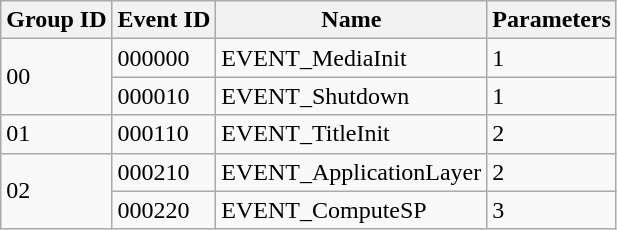<table class="wikitable">
<tr>
<th>Group ID</th>
<th>Event ID</th>
<th>Name</th>
<th>Parameters</th>
</tr>
<tr>
<td rowspan="2">00</td>
<td>000000</td>
<td>EVENT_MediaInit</td>
<td>1</td>
</tr>
<tr>
<td>000010</td>
<td>EVENT_Shutdown</td>
<td>1</td>
</tr>
<tr>
<td rowspan="1">01</td>
<td>000110</td>
<td>EVENT_TitleInit</td>
<td>2</td>
</tr>
<tr>
<td rowspan="2">02</td>
<td>000210</td>
<td>EVENT_ApplicationLayer</td>
<td>2</td>
</tr>
<tr>
<td>000220</td>
<td>EVENT_ComputeSP</td>
<td>3</td>
</tr>
</table>
